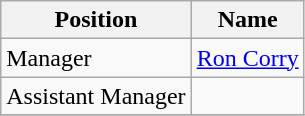<table class="wikitable">
<tr>
<th>Position</th>
<th>Name</th>
</tr>
<tr>
<td>Manager</td>
<td> <a href='#'>Ron Corry</a></td>
</tr>
<tr>
<td>Assistant Manager</td>
<td></td>
</tr>
<tr>
</tr>
</table>
